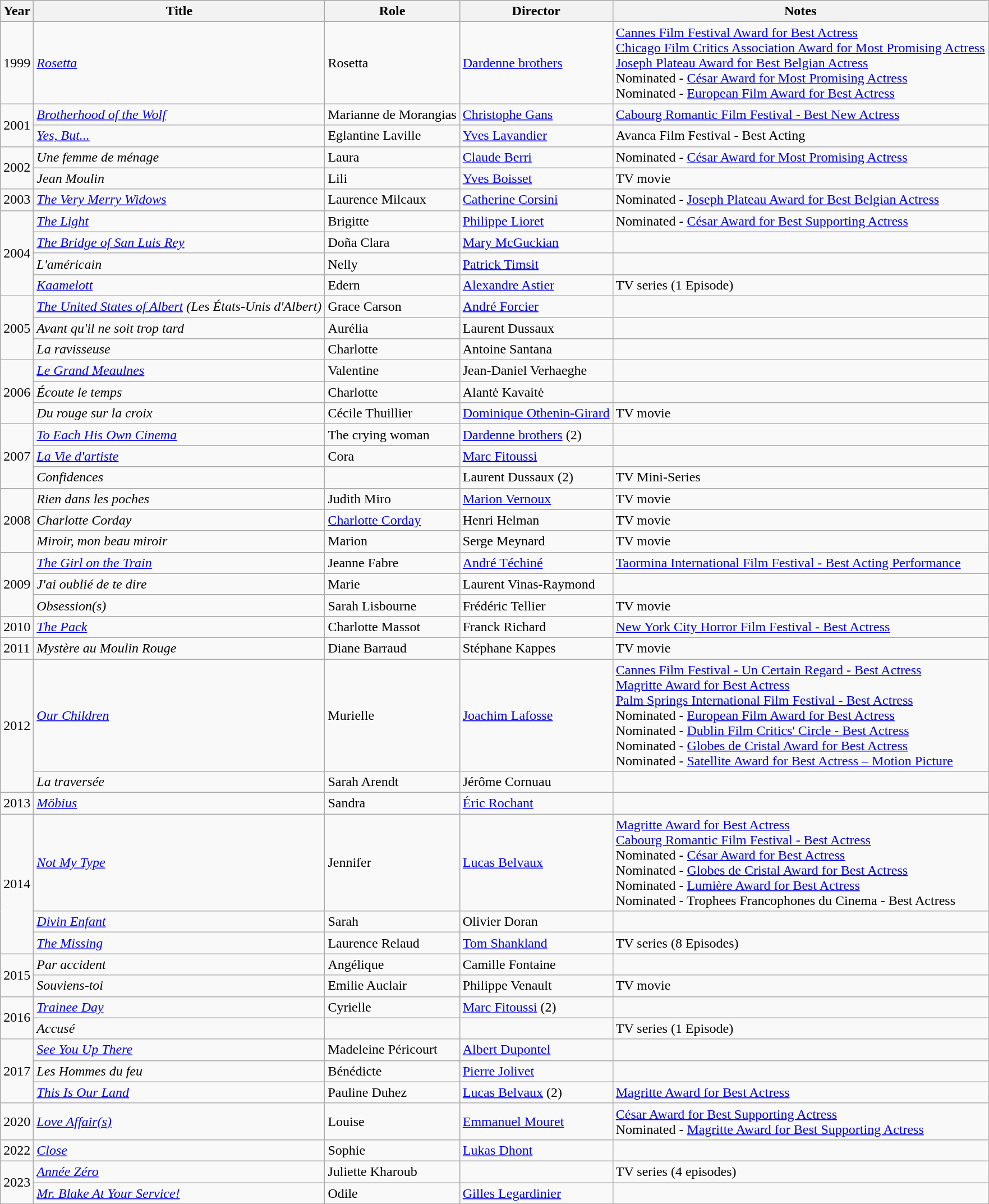<table class="wikitable">
<tr>
<th>Year</th>
<th>Title</th>
<th>Role</th>
<th>Director</th>
<th>Notes</th>
</tr>
<tr>
<td rowspan=1>1999</td>
<td><em><a href='#'>Rosetta</a></em></td>
<td>Rosetta</td>
<td><a href='#'>Dardenne brothers</a></td>
<td><a href='#'>Cannes Film Festival Award for Best Actress</a><br><a href='#'>Chicago Film Critics Association Award for Most Promising Actress</a><br><a href='#'>Joseph Plateau Award for Best Belgian Actress</a><br>Nominated - <a href='#'>César Award for Most Promising Actress</a><br>Nominated - <a href='#'>European Film Award for Best Actress</a></td>
</tr>
<tr>
<td rowspan=2>2001</td>
<td><em><a href='#'>Brotherhood of the Wolf</a></em></td>
<td>Marianne de Morangias</td>
<td><a href='#'>Christophe Gans</a></td>
<td><a href='#'>Cabourg Romantic Film Festival - Best New Actress</a></td>
</tr>
<tr>
<td><em><a href='#'>Yes, But...</a></em></td>
<td>Eglantine Laville</td>
<td><a href='#'>Yves Lavandier</a></td>
<td>Avanca Film Festival - Best Acting</td>
</tr>
<tr>
<td rowspan=2>2002</td>
<td><em>Une femme de ménage</em></td>
<td>Laura</td>
<td><a href='#'>Claude Berri</a></td>
<td>Nominated - <a href='#'>César Award for Most Promising Actress</a></td>
</tr>
<tr>
<td><em>Jean Moulin</em></td>
<td>Lili</td>
<td><a href='#'>Yves Boisset</a></td>
<td>TV movie</td>
</tr>
<tr>
<td rowspan=1>2003</td>
<td><em><a href='#'>The Very Merry Widows</a></em></td>
<td>Laurence Milcaux</td>
<td><a href='#'>Catherine Corsini</a></td>
<td>Nominated - <a href='#'>Joseph Plateau Award for Best Belgian Actress</a></td>
</tr>
<tr>
<td rowspan=4>2004</td>
<td><em><a href='#'>The Light</a></em></td>
<td>Brigitte</td>
<td><a href='#'>Philippe Lioret</a></td>
<td>Nominated - <a href='#'>César Award for Best Supporting Actress</a></td>
</tr>
<tr>
<td><em><a href='#'>The Bridge of San Luis Rey</a></em></td>
<td>Doña Clara</td>
<td><a href='#'>Mary McGuckian</a></td>
<td></td>
</tr>
<tr>
<td><em>L'américain</em></td>
<td>Nelly</td>
<td><a href='#'>Patrick Timsit</a></td>
<td></td>
</tr>
<tr>
<td><em><a href='#'>Kaamelott</a></em></td>
<td>Edern</td>
<td><a href='#'>Alexandre Astier</a></td>
<td>TV series (1 Episode)</td>
</tr>
<tr>
<td rowspan=3>2005</td>
<td><em><a href='#'>The United States of Albert</a> (Les États-Unis d'Albert)</em></td>
<td>Grace Carson</td>
<td><a href='#'>André Forcier</a></td>
<td></td>
</tr>
<tr>
<td><em>Avant qu'il ne soit trop tard</em></td>
<td>Aurélia</td>
<td>Laurent Dussaux</td>
<td></td>
</tr>
<tr>
<td><em>La ravisseuse</em></td>
<td>Charlotte</td>
<td>Antoine Santana</td>
<td></td>
</tr>
<tr>
<td rowspan=3>2006</td>
<td><em><a href='#'>Le Grand Meaulnes</a></em></td>
<td>Valentine</td>
<td>Jean-Daniel Verhaeghe</td>
<td></td>
</tr>
<tr>
<td><em>Écoute le temps</em></td>
<td>Charlotte</td>
<td>Alantė Kavaitė</td>
<td></td>
</tr>
<tr>
<td><em>Du rouge sur la croix</em></td>
<td>Cécile Thuillier</td>
<td><a href='#'>Dominique Othenin-Girard</a></td>
<td>TV movie</td>
</tr>
<tr>
<td rowspan=3>2007</td>
<td><em><a href='#'>To Each His Own Cinema</a></em></td>
<td>The crying woman</td>
<td><a href='#'>Dardenne brothers</a> (2)</td>
<td></td>
</tr>
<tr>
<td><em><a href='#'>La Vie d'artiste</a></em></td>
<td>Cora</td>
<td><a href='#'>Marc Fitoussi</a></td>
<td></td>
</tr>
<tr>
<td><em>Confidences</em></td>
<td></td>
<td>Laurent Dussaux (2)</td>
<td>TV Mini-Series</td>
</tr>
<tr>
<td rowspan=3>2008</td>
<td><em>Rien dans les poches</em></td>
<td>Judith Miro</td>
<td><a href='#'>Marion Vernoux</a></td>
<td>TV movie</td>
</tr>
<tr>
<td><em>Charlotte Corday</em></td>
<td><a href='#'>Charlotte Corday</a></td>
<td>Henri Helman</td>
<td>TV movie</td>
</tr>
<tr>
<td><em>Miroir, mon beau miroir</em></td>
<td>Marion</td>
<td>Serge Meynard</td>
<td>TV movie</td>
</tr>
<tr>
<td rowspan=3>2009</td>
<td><em><a href='#'>The Girl on the Train</a></em></td>
<td>Jeanne Fabre</td>
<td><a href='#'>André Téchiné</a></td>
<td><a href='#'>Taormina International Film Festival - Best Acting Performance</a></td>
</tr>
<tr>
<td><em>J'ai oublié de te dire</em></td>
<td>Marie</td>
<td>Laurent Vinas-Raymond</td>
<td></td>
</tr>
<tr>
<td><em>Obsession(s)</em></td>
<td>Sarah Lisbourne</td>
<td>Frédéric Tellier</td>
<td>TV movie</td>
</tr>
<tr>
<td rowspan=1>2010</td>
<td><em><a href='#'>The Pack</a></em></td>
<td>Charlotte Massot</td>
<td>Franck Richard</td>
<td><a href='#'>New York City Horror Film Festival - Best Actress</a></td>
</tr>
<tr>
<td rowspan=1>2011</td>
<td><em>Mystère au Moulin Rouge</em></td>
<td>Diane Barraud</td>
<td>Stéphane Kappes</td>
<td>TV movie</td>
</tr>
<tr>
<td rowspan=2>2012</td>
<td><em><a href='#'>Our Children</a></em></td>
<td>Murielle</td>
<td><a href='#'>Joachim Lafosse</a></td>
<td><a href='#'>Cannes Film Festival - Un Certain Regard - Best Actress</a><br><a href='#'>Magritte Award for Best Actress</a><br><a href='#'>Palm Springs International Film Festival - Best Actress</a><br>Nominated - <a href='#'>European Film Award for Best Actress</a><br>Nominated - <a href='#'>Dublin Film Critics' Circle - Best Actress</a><br>Nominated - <a href='#'>Globes de Cristal Award for Best Actress</a><br>Nominated - <a href='#'>Satellite Award for Best Actress – Motion Picture</a></td>
</tr>
<tr>
<td><em>La traversée</em></td>
<td>Sarah Arendt</td>
<td>Jérôme Cornuau</td>
<td></td>
</tr>
<tr>
<td rowspan=1>2013</td>
<td><em><a href='#'>Möbius</a></em></td>
<td>Sandra</td>
<td><a href='#'>Éric Rochant</a></td>
<td></td>
</tr>
<tr>
<td rowspan=3>2014</td>
<td><em><a href='#'>Not My Type</a></em></td>
<td>Jennifer</td>
<td><a href='#'>Lucas Belvaux</a></td>
<td><a href='#'>Magritte Award for Best Actress</a><br><a href='#'>Cabourg Romantic Film Festival - Best Actress</a><br>Nominated - <a href='#'>César Award for Best Actress</a><br>Nominated - <a href='#'>Globes de Cristal Award for Best Actress</a><br>Nominated - <a href='#'>Lumière Award for Best Actress</a><br>Nominated - Trophees Francophones du Cinema - Best Actress</td>
</tr>
<tr>
<td><em><a href='#'>Divin Enfant</a></em></td>
<td>Sarah</td>
<td>Olivier Doran</td>
<td></td>
</tr>
<tr>
<td><em><a href='#'>The Missing</a></em></td>
<td>Laurence Relaud</td>
<td><a href='#'>Tom Shankland</a></td>
<td>TV series (8 Episodes)</td>
</tr>
<tr>
<td rowspan=2>2015</td>
<td><em>Par accident</em></td>
<td>Angélique</td>
<td>Camille Fontaine</td>
<td></td>
</tr>
<tr>
<td><em>Souviens-toi</em></td>
<td>Emilie Auclair</td>
<td>Philippe Venault</td>
<td>TV movie</td>
</tr>
<tr>
<td rowspan=2>2016</td>
<td><em><a href='#'>Trainee Day</a></em></td>
<td>Cyrielle</td>
<td><a href='#'>Marc Fitoussi</a> (2)</td>
<td></td>
</tr>
<tr>
<td><em>Accusé</em></td>
<td></td>
<td></td>
<td>TV series (1 Episode)</td>
</tr>
<tr>
<td rowspan=3>2017</td>
<td><em><a href='#'>See You Up There</a></em></td>
<td>Madeleine Péricourt</td>
<td><a href='#'>Albert Dupontel</a></td>
<td></td>
</tr>
<tr>
<td><em>Les Hommes du feu</em></td>
<td>Bénédicte</td>
<td><a href='#'>Pierre Jolivet</a></td>
<td></td>
</tr>
<tr>
<td><em><a href='#'>This Is Our Land</a></em></td>
<td>Pauline Duhez</td>
<td><a href='#'>Lucas Belvaux</a> (2)</td>
<td><a href='#'>Magritte Award for Best Actress</a></td>
</tr>
<tr>
<td>2020</td>
<td><em><a href='#'>Love Affair(s)</a></em></td>
<td>Louise</td>
<td><a href='#'>Emmanuel Mouret</a></td>
<td><a href='#'>César Award for Best Supporting Actress</a><br>Nominated - <a href='#'>Magritte Award for Best Supporting Actress</a></td>
</tr>
<tr>
<td>2022</td>
<td><em><a href='#'>Close</a></em></td>
<td>Sophie</td>
<td><a href='#'>Lukas Dhont</a></td>
<td></td>
</tr>
<tr>
<td rowspan="2">2023</td>
<td><em><a href='#'>Année Zéro</a></em></td>
<td>Juliette Kharoub</td>
<td></td>
<td>TV series (4 episodes)</td>
</tr>
<tr>
<td><em><a href='#'>Mr. Blake At Your Service!</a></em></td>
<td>Odile</td>
<td><a href='#'>Gilles Legardinier</a></td>
<td></td>
</tr>
</table>
